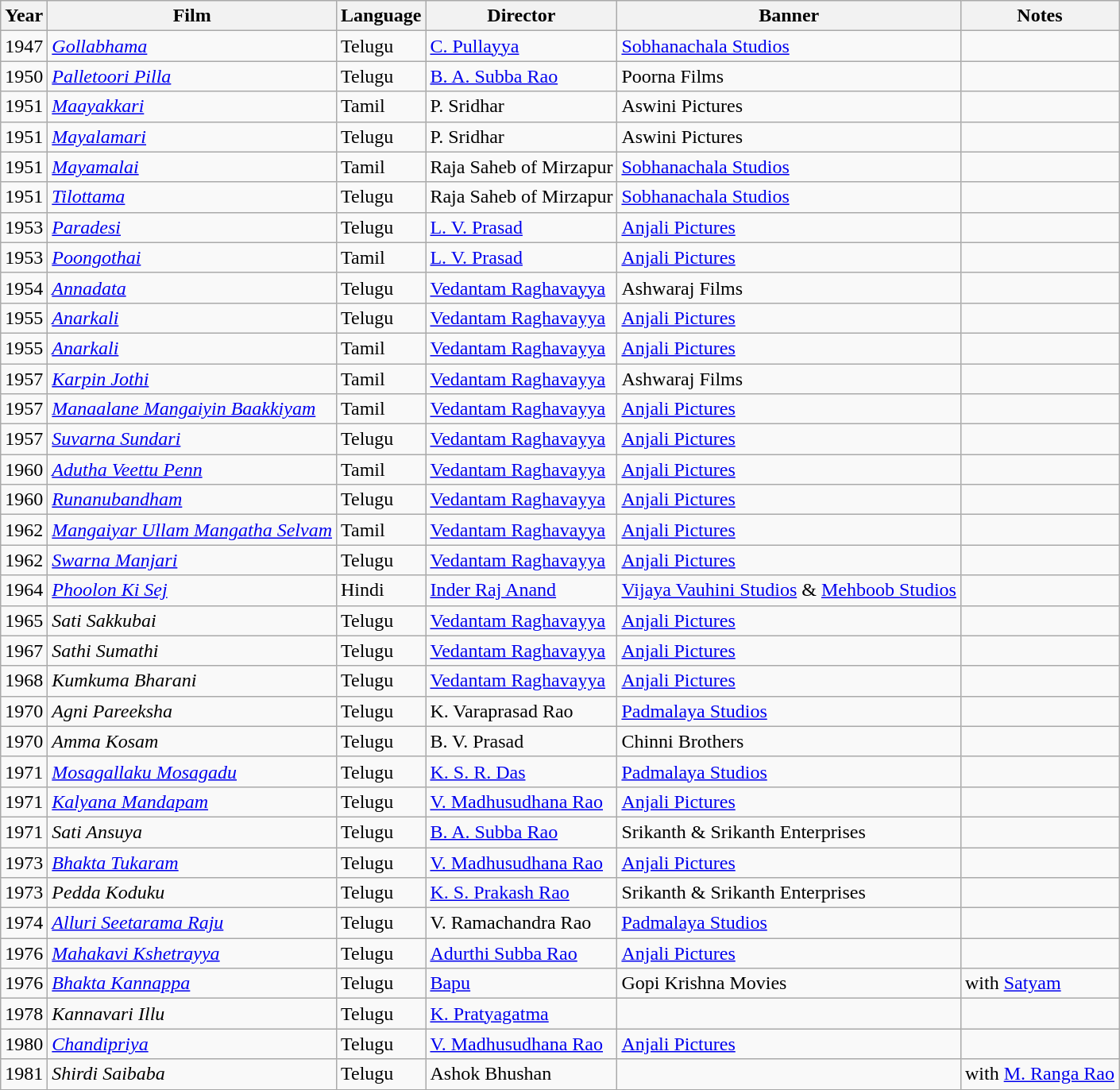<table class="wikitable sortable">
<tr>
<th>Year</th>
<th>Film</th>
<th>Language</th>
<th>Director</th>
<th>Banner</th>
<th>Notes</th>
</tr>
<tr>
<td>1947</td>
<td><em><a href='#'>Gollabhama</a></em></td>
<td>Telugu</td>
<td><a href='#'>C. Pullayya</a></td>
<td><a href='#'>Sobhanachala Studios</a></td>
<td></td>
</tr>
<tr>
<td>1950</td>
<td><em><a href='#'>Palletoori Pilla</a></em></td>
<td>Telugu</td>
<td><a href='#'>B. A. Subba Rao</a></td>
<td>Poorna Films</td>
<td></td>
</tr>
<tr>
<td>1951</td>
<td><em><a href='#'>Maayakkari</a></em></td>
<td>Tamil</td>
<td>P. Sridhar</td>
<td>Aswini Pictures</td>
<td></td>
</tr>
<tr>
<td>1951</td>
<td><em><a href='#'>Mayalamari</a></em></td>
<td>Telugu</td>
<td>P. Sridhar</td>
<td>Aswini Pictures</td>
<td></td>
</tr>
<tr>
<td>1951</td>
<td><em><a href='#'>Mayamalai</a></em></td>
<td>Tamil</td>
<td>Raja Saheb of Mirzapur</td>
<td><a href='#'>Sobhanachala Studios</a></td>
<td></td>
</tr>
<tr>
<td>1951</td>
<td><em><a href='#'>Tilottama</a></em></td>
<td>Telugu</td>
<td>Raja Saheb of Mirzapur</td>
<td><a href='#'>Sobhanachala Studios</a></td>
<td></td>
</tr>
<tr>
<td>1953</td>
<td><em><a href='#'>Paradesi</a></em></td>
<td>Telugu</td>
<td><a href='#'>L. V. Prasad</a></td>
<td><a href='#'>Anjali Pictures</a></td>
<td></td>
</tr>
<tr>
<td>1953</td>
<td><em><a href='#'>Poongothai</a></em></td>
<td>Tamil</td>
<td><a href='#'>L. V. Prasad</a></td>
<td><a href='#'>Anjali Pictures</a></td>
<td></td>
</tr>
<tr>
<td>1954</td>
<td><em><a href='#'>Annadata</a></em></td>
<td>Telugu</td>
<td><a href='#'>Vedantam Raghavayya</a></td>
<td>Ashwaraj Films</td>
<td></td>
</tr>
<tr>
<td>1955</td>
<td><em><a href='#'>Anarkali</a></em></td>
<td>Telugu</td>
<td><a href='#'>Vedantam Raghavayya</a></td>
<td><a href='#'>Anjali Pictures</a></td>
<td></td>
</tr>
<tr>
<td>1955</td>
<td><em><a href='#'>Anarkali</a></em></td>
<td>Tamil</td>
<td><a href='#'>Vedantam Raghavayya</a></td>
<td><a href='#'>Anjali Pictures</a></td>
<td></td>
</tr>
<tr>
<td>1957</td>
<td><em><a href='#'>Karpin Jothi</a></em></td>
<td>Tamil</td>
<td><a href='#'>Vedantam Raghavayya</a></td>
<td>Ashwaraj Films</td>
<td></td>
</tr>
<tr>
<td>1957</td>
<td><em><a href='#'>Manaalane Mangaiyin Baakkiyam</a></em></td>
<td>Tamil</td>
<td><a href='#'>Vedantam Raghavayya</a></td>
<td><a href='#'>Anjali Pictures</a></td>
<td></td>
</tr>
<tr>
<td>1957</td>
<td><em><a href='#'>Suvarna Sundari</a></em></td>
<td>Telugu</td>
<td><a href='#'>Vedantam Raghavayya</a></td>
<td><a href='#'>Anjali Pictures</a></td>
<td></td>
</tr>
<tr>
<td>1960</td>
<td><em><a href='#'>Adutha Veettu Penn</a></em></td>
<td>Tamil</td>
<td><a href='#'>Vedantam Raghavayya</a></td>
<td><a href='#'>Anjali Pictures</a></td>
<td></td>
</tr>
<tr>
<td>1960</td>
<td><em><a href='#'>Runanubandham</a></em></td>
<td>Telugu</td>
<td><a href='#'>Vedantam Raghavayya</a></td>
<td><a href='#'>Anjali Pictures</a></td>
<td></td>
</tr>
<tr>
<td>1962</td>
<td><em><a href='#'>Mangaiyar Ullam Mangatha Selvam</a></em></td>
<td>Tamil</td>
<td><a href='#'>Vedantam Raghavayya</a></td>
<td><a href='#'>Anjali Pictures</a></td>
<td></td>
</tr>
<tr>
<td>1962</td>
<td><em><a href='#'>Swarna Manjari</a></em></td>
<td>Telugu</td>
<td><a href='#'>Vedantam Raghavayya</a></td>
<td><a href='#'>Anjali Pictures</a></td>
<td></td>
</tr>
<tr>
<td>1964</td>
<td><em><a href='#'>Phoolon Ki Sej</a></em></td>
<td>Hindi</td>
<td><a href='#'>Inder Raj Anand</a></td>
<td><a href='#'>Vijaya Vauhini Studios</a> & <a href='#'>Mehboob Studios</a></td>
<td></td>
</tr>
<tr>
<td>1965</td>
<td><em>Sati Sakkubai</em></td>
<td>Telugu</td>
<td><a href='#'>Vedantam Raghavayya</a></td>
<td><a href='#'>Anjali Pictures</a></td>
<td></td>
</tr>
<tr>
<td>1967</td>
<td><em>Sathi Sumathi</em></td>
<td>Telugu</td>
<td><a href='#'>Vedantam Raghavayya</a></td>
<td><a href='#'>Anjali Pictures</a></td>
<td></td>
</tr>
<tr>
<td>1968</td>
<td><em>Kumkuma Bharani</em></td>
<td>Telugu</td>
<td><a href='#'>Vedantam Raghavayya</a></td>
<td><a href='#'>Anjali Pictures</a></td>
<td></td>
</tr>
<tr>
<td>1970</td>
<td><em>Agni Pareeksha</em></td>
<td>Telugu</td>
<td>K. Varaprasad Rao</td>
<td><a href='#'>Padmalaya Studios</a></td>
<td></td>
</tr>
<tr>
<td>1970</td>
<td><em>Amma Kosam</em></td>
<td>Telugu</td>
<td>B. V. Prasad</td>
<td>Chinni Brothers</td>
<td></td>
</tr>
<tr>
<td>1971</td>
<td><em><a href='#'>Mosagallaku Mosagadu</a></em></td>
<td>Telugu</td>
<td><a href='#'>K. S. R. Das</a></td>
<td><a href='#'>Padmalaya Studios</a></td>
<td></td>
</tr>
<tr>
<td>1971</td>
<td><em><a href='#'>Kalyana Mandapam</a></em></td>
<td>Telugu</td>
<td><a href='#'>V. Madhusudhana Rao</a></td>
<td><a href='#'>Anjali Pictures</a></td>
<td></td>
</tr>
<tr>
<td>1971</td>
<td><em>Sati Ansuya</em></td>
<td>Telugu</td>
<td><a href='#'>B. A. Subba Rao</a></td>
<td>Srikanth & Srikanth Enterprises</td>
<td></td>
</tr>
<tr>
<td>1973</td>
<td><em><a href='#'>Bhakta Tukaram</a></em></td>
<td>Telugu</td>
<td><a href='#'>V. Madhusudhana Rao</a></td>
<td><a href='#'>Anjali Pictures</a></td>
<td></td>
</tr>
<tr>
<td>1973</td>
<td><em>Pedda Koduku</em></td>
<td>Telugu</td>
<td><a href='#'>K. S. Prakash Rao</a></td>
<td>Srikanth & Srikanth Enterprises</td>
<td></td>
</tr>
<tr>
<td>1974</td>
<td><em><a href='#'>Alluri Seetarama Raju</a></em></td>
<td>Telugu</td>
<td>V. Ramachandra Rao</td>
<td><a href='#'>Padmalaya Studios</a></td>
<td></td>
</tr>
<tr>
<td>1976</td>
<td><em><a href='#'>Mahakavi Kshetrayya</a></em></td>
<td>Telugu</td>
<td><a href='#'>Adurthi Subba Rao</a></td>
<td><a href='#'>Anjali Pictures</a></td>
<td></td>
</tr>
<tr>
<td>1976</td>
<td><em><a href='#'>Bhakta Kannappa</a></em></td>
<td>Telugu</td>
<td><a href='#'>Bapu</a></td>
<td>Gopi Krishna Movies</td>
<td>with <a href='#'>Satyam</a></td>
</tr>
<tr>
<td>1978</td>
<td><em>Kannavari Illu</em></td>
<td>Telugu</td>
<td><a href='#'>K. Pratyagatma</a></td>
<td></td>
<td></td>
</tr>
<tr>
<td>1980</td>
<td><em><a href='#'>Chandipriya</a></em></td>
<td>Telugu</td>
<td><a href='#'>V. Madhusudhana Rao</a></td>
<td><a href='#'>Anjali Pictures</a></td>
<td></td>
</tr>
<tr>
<td>1981</td>
<td><em>Shirdi Saibaba</em></td>
<td>Telugu</td>
<td>Ashok Bhushan</td>
<td></td>
<td>with <a href='#'>M. Ranga Rao</a></td>
</tr>
<tr>
</tr>
</table>
